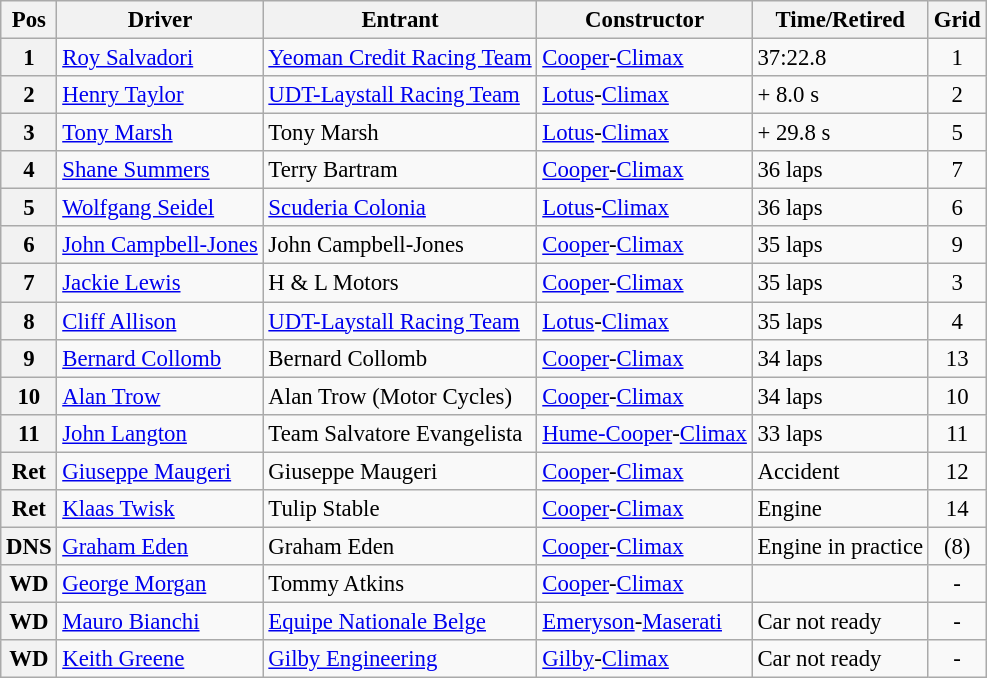<table class="wikitable" style="font-size: 95%;">
<tr>
<th>Pos</th>
<th>Driver</th>
<th>Entrant</th>
<th>Constructor</th>
<th>Time/Retired</th>
<th>Grid</th>
</tr>
<tr>
<th>1</th>
<td> <a href='#'>Roy Salvadori</a></td>
<td><a href='#'>Yeoman Credit Racing Team</a></td>
<td><a href='#'>Cooper</a>-<a href='#'>Climax</a></td>
<td>37:22.8</td>
<td style="text-align:center">1</td>
</tr>
<tr>
<th>2</th>
<td> <a href='#'>Henry Taylor</a></td>
<td><a href='#'>UDT-Laystall Racing Team</a></td>
<td><a href='#'>Lotus</a>-<a href='#'>Climax</a></td>
<td>+ 8.0 s</td>
<td style="text-align:center">2</td>
</tr>
<tr>
<th>3</th>
<td> <a href='#'>Tony Marsh</a></td>
<td>Tony Marsh</td>
<td><a href='#'>Lotus</a>-<a href='#'>Climax</a></td>
<td>+ 29.8 s</td>
<td style="text-align:center">5</td>
</tr>
<tr>
<th>4</th>
<td> <a href='#'>Shane Summers</a></td>
<td>Terry Bartram</td>
<td><a href='#'>Cooper</a>-<a href='#'>Climax</a></td>
<td>36 laps</td>
<td style="text-align:center">7</td>
</tr>
<tr>
<th>5</th>
<td> <a href='#'>Wolfgang Seidel</a></td>
<td><a href='#'>Scuderia Colonia</a></td>
<td><a href='#'>Lotus</a>-<a href='#'>Climax</a></td>
<td>36 laps</td>
<td style="text-align:center">6</td>
</tr>
<tr>
<th>6</th>
<td> <a href='#'>John Campbell-Jones</a></td>
<td>John Campbell-Jones</td>
<td><a href='#'>Cooper</a>-<a href='#'>Climax</a></td>
<td>35 laps</td>
<td style="text-align:center">9</td>
</tr>
<tr>
<th>7</th>
<td> <a href='#'>Jackie Lewis</a></td>
<td>H & L Motors</td>
<td><a href='#'>Cooper</a>-<a href='#'>Climax</a></td>
<td>35 laps</td>
<td style="text-align:center">3</td>
</tr>
<tr>
<th>8</th>
<td> <a href='#'>Cliff Allison</a></td>
<td><a href='#'>UDT-Laystall Racing Team</a></td>
<td><a href='#'>Lotus</a>-<a href='#'>Climax</a></td>
<td>35 laps</td>
<td style="text-align:center">4</td>
</tr>
<tr>
<th>9</th>
<td> <a href='#'>Bernard Collomb</a></td>
<td>Bernard Collomb</td>
<td><a href='#'>Cooper</a>-<a href='#'>Climax</a></td>
<td>34 laps</td>
<td style="text-align:center">13</td>
</tr>
<tr>
<th>10</th>
<td> <a href='#'>Alan Trow</a></td>
<td>Alan Trow (Motor Cycles)</td>
<td><a href='#'>Cooper</a>-<a href='#'>Climax</a></td>
<td>34 laps</td>
<td style="text-align:center">10</td>
</tr>
<tr>
<th>11</th>
<td> <a href='#'>John Langton</a></td>
<td>Team Salvatore Evangelista</td>
<td><a href='#'>Hume-Cooper</a>-<a href='#'>Climax</a></td>
<td>33 laps</td>
<td style="text-align:center">11</td>
</tr>
<tr>
<th>Ret</th>
<td> <a href='#'>Giuseppe Maugeri</a></td>
<td>Giuseppe Maugeri</td>
<td><a href='#'>Cooper</a>-<a href='#'>Climax</a></td>
<td>Accident</td>
<td style="text-align:center">12</td>
</tr>
<tr>
<th>Ret</th>
<td> <a href='#'>Klaas Twisk</a></td>
<td>Tulip Stable</td>
<td><a href='#'>Cooper</a>-<a href='#'>Climax</a></td>
<td>Engine</td>
<td style="text-align:center">14</td>
</tr>
<tr>
<th>DNS</th>
<td> <a href='#'>Graham Eden</a></td>
<td>Graham Eden</td>
<td><a href='#'>Cooper</a>-<a href='#'>Climax</a></td>
<td>Engine in practice</td>
<td style="text-align:center">(8)</td>
</tr>
<tr>
<th>WD</th>
<td> <a href='#'>George Morgan</a></td>
<td>Tommy Atkins</td>
<td><a href='#'>Cooper</a>-<a href='#'>Climax</a></td>
<td></td>
<td style="text-align:center">-</td>
</tr>
<tr>
<th>WD</th>
<td> <a href='#'>Mauro Bianchi</a></td>
<td><a href='#'>Equipe Nationale Belge</a></td>
<td><a href='#'>Emeryson</a>-<a href='#'>Maserati</a></td>
<td>Car not ready</td>
<td style="text-align:center">-</td>
</tr>
<tr>
<th>WD</th>
<td> <a href='#'>Keith Greene</a></td>
<td><a href='#'>Gilby Engineering</a></td>
<td><a href='#'>Gilby</a>-<a href='#'>Climax</a></td>
<td>Car not ready</td>
<td style="text-align:center">-</td>
</tr>
</table>
